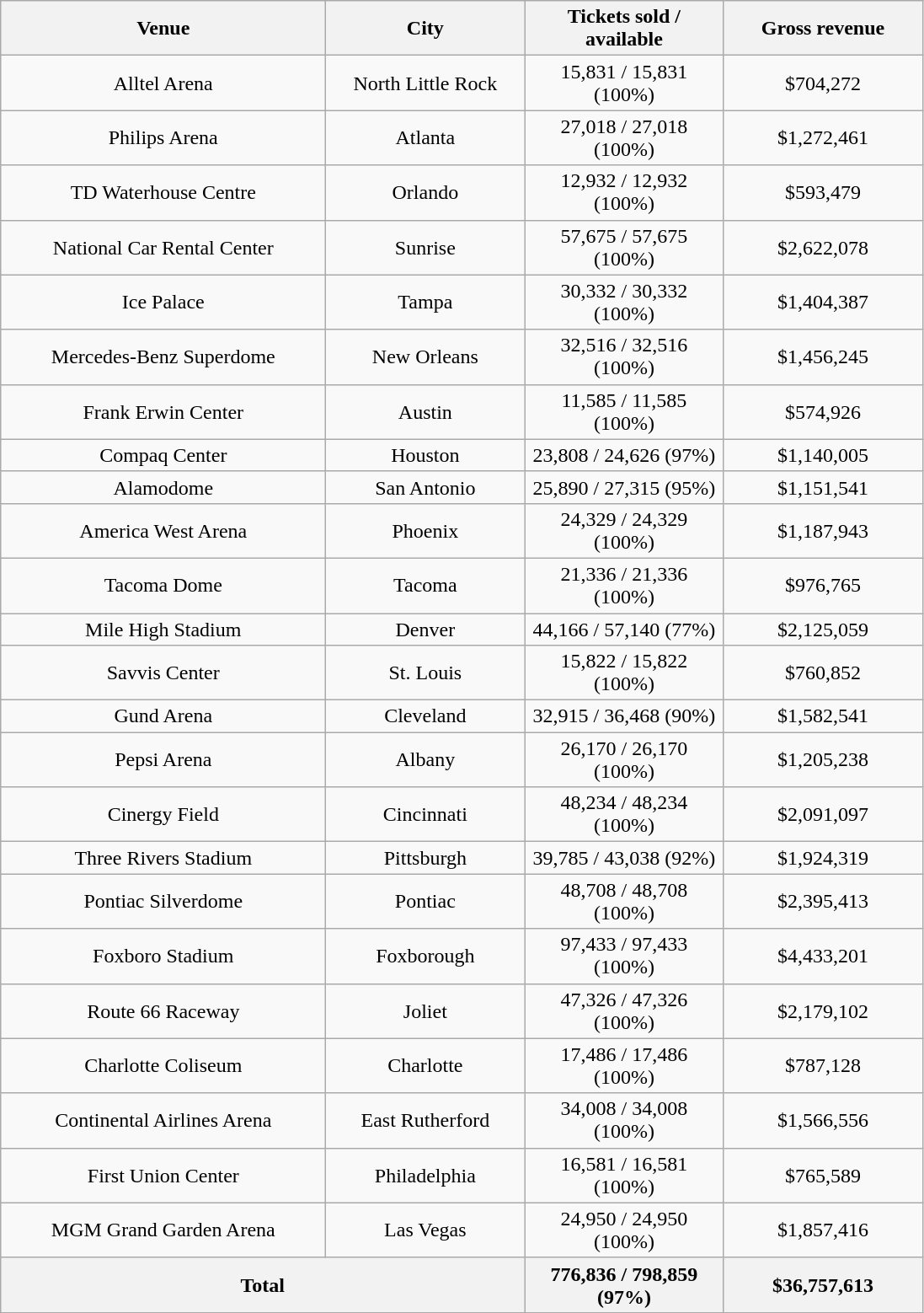<table class="wikitable" style="text-align:center;">
<tr>
<th style="width:250px;">Venue</th>
<th style="width:150px;">City</th>
<th style="width:150px;">Tickets sold / available</th>
<th style="width:150px;">Gross revenue</th>
</tr>
<tr>
<td>Alltel Arena</td>
<td>North Little Rock</td>
<td>15,831 / 15,831 (100%)</td>
<td>$704,272</td>
</tr>
<tr>
<td>Philips Arena</td>
<td>Atlanta</td>
<td>27,018 / 27,018 (100%)</td>
<td>$1,272,461</td>
</tr>
<tr>
<td>TD Waterhouse Centre</td>
<td>Orlando</td>
<td>12,932 / 12,932 (100%)</td>
<td>$593,479</td>
</tr>
<tr>
<td>National Car Rental Center</td>
<td>Sunrise</td>
<td>57,675 / 57,675 (100%)</td>
<td>$2,622,078</td>
</tr>
<tr>
<td>Ice Palace</td>
<td>Tampa</td>
<td>30,332 / 30,332 (100%)</td>
<td>$1,404,387</td>
</tr>
<tr>
<td>Mercedes-Benz Superdome</td>
<td>New Orleans</td>
<td>32,516 / 32,516 (100%)</td>
<td>$1,456,245</td>
</tr>
<tr>
<td>Frank Erwin Center</td>
<td>Austin</td>
<td>11,585 / 11,585 (100%)</td>
<td>$574,926</td>
</tr>
<tr>
<td>Compaq Center</td>
<td>Houston</td>
<td>23,808 / 24,626 (97%)</td>
<td>$1,140,005</td>
</tr>
<tr>
<td>Alamodome</td>
<td>San Antonio</td>
<td>25,890 / 27,315 (95%)</td>
<td>$1,151,541</td>
</tr>
<tr>
<td>America West Arena</td>
<td>Phoenix</td>
<td>24,329 / 24,329 (100%)</td>
<td>$1,187,943</td>
</tr>
<tr>
<td>Tacoma Dome</td>
<td>Tacoma</td>
<td>21,336 / 21,336 (100%)</td>
<td>$976,765</td>
</tr>
<tr>
<td>Mile High Stadium</td>
<td>Denver</td>
<td>44,166 / 57,140 (77%)</td>
<td>$2,125,059</td>
</tr>
<tr>
<td>Savvis Center</td>
<td>St. Louis</td>
<td>15,822 / 15,822 (100%)</td>
<td>$760,852</td>
</tr>
<tr>
<td>Gund Arena</td>
<td>Cleveland</td>
<td>32,915 / 36,468 (90%)</td>
<td>$1,582,541</td>
</tr>
<tr>
<td>Pepsi Arena</td>
<td>Albany</td>
<td>26,170 / 26,170 (100%)</td>
<td>$1,205,238</td>
</tr>
<tr>
<td>Cinergy Field</td>
<td>Cincinnati</td>
<td>48,234 / 48,234 (100%)</td>
<td>$2,091,097</td>
</tr>
<tr>
<td>Three Rivers Stadium</td>
<td>Pittsburgh</td>
<td>39,785 / 43,038 (92%)</td>
<td>$1,924,319</td>
</tr>
<tr>
<td>Pontiac Silverdome</td>
<td>Pontiac</td>
<td>48,708 / 48,708 (100%)</td>
<td>$2,395,413</td>
</tr>
<tr>
<td>Foxboro Stadium</td>
<td>Foxborough</td>
<td>97,433 / 97,433 (100%)</td>
<td>$4,433,201</td>
</tr>
<tr>
<td>Route 66 Raceway</td>
<td>Joliet</td>
<td>47,326 / 47,326 (100%)</td>
<td>$2,179,102</td>
</tr>
<tr>
<td>Charlotte Coliseum</td>
<td>Charlotte</td>
<td>17,486 / 17,486 (100%)</td>
<td>$787,128</td>
</tr>
<tr>
<td>Continental Airlines Arena</td>
<td>East Rutherford</td>
<td>34,008 / 34,008 (100%)</td>
<td>$1,566,556</td>
</tr>
<tr>
<td>First Union Center</td>
<td>Philadelphia</td>
<td>16,581 / 16,581 (100%)</td>
<td>$765,589</td>
</tr>
<tr>
<td>MGM Grand Garden Arena</td>
<td>Las Vegas</td>
<td>24,950 / 24,950 (100%)</td>
<td>$1,857,416</td>
</tr>
<tr>
<th colspan="2">Total</th>
<th>776,836 / 798,859 (97%)</th>
<th>$36,757,613</th>
</tr>
</table>
